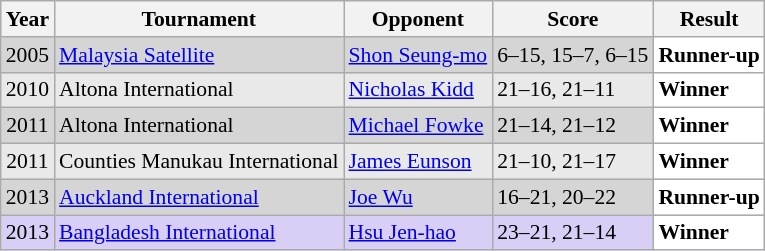<table class="sortable wikitable" style="font-size: 90%;">
<tr>
<th>Year</th>
<th>Tournament</th>
<th>Opponent</th>
<th>Score</th>
<th>Result</th>
</tr>
<tr style="background:#D5D5D5">
<td align="center">2005</td>
<td align="left"><a href='#'>Malaysia Satellite</a></td>
<td align="left"> <a href='#'>Shon Seung-mo</a></td>
<td align="left">6–15, 15–7, 6–15</td>
<td style="text-align:left; background:white"> <strong>Runner-up</strong></td>
</tr>
<tr style="background:#E9E9E9">
<td align="center">2010</td>
<td align="left">Altona International</td>
<td align="left"> <a href='#'>Nicholas Kidd</a></td>
<td align="left">21–16, 21–11</td>
<td style="text-align:left; background:white"> <strong>Winner</strong></td>
</tr>
<tr style="background:#D5D5D5">
<td align="center">2011</td>
<td align="left">Altona International</td>
<td align="left"> <a href='#'>Michael Fowke</a></td>
<td align="left">21–14, 21–12</td>
<td style="text-align:left; background:white"> <strong>Winner</strong></td>
</tr>
<tr style="background:#E9E9E9">
<td align="center">2011</td>
<td align="left">Counties Manukau International</td>
<td align="left"> <a href='#'>James Eunson</a></td>
<td align="left">21–10, 21–17</td>
<td style="text-align:left; background:white"> <strong>Winner</strong></td>
</tr>
<tr style="background:#D5D5D5">
<td align="center">2013</td>
<td align="left"><a href='#'>Auckland International</a></td>
<td align="left"> <a href='#'>Joe Wu</a></td>
<td align="left">16–21, 20–22</td>
<td style="text-align:left; background:white"> <strong>Runner-up</strong></td>
</tr>
<tr style="background:#D8CEF6">
<td align="center">2013</td>
<td align="left"><a href='#'>Bangladesh International</a></td>
<td align="left"> <a href='#'>Hsu Jen-hao</a></td>
<td align="left">23–21, 21–14</td>
<td style="text-align:left; background:white"> <strong>Winner</strong></td>
</tr>
</table>
